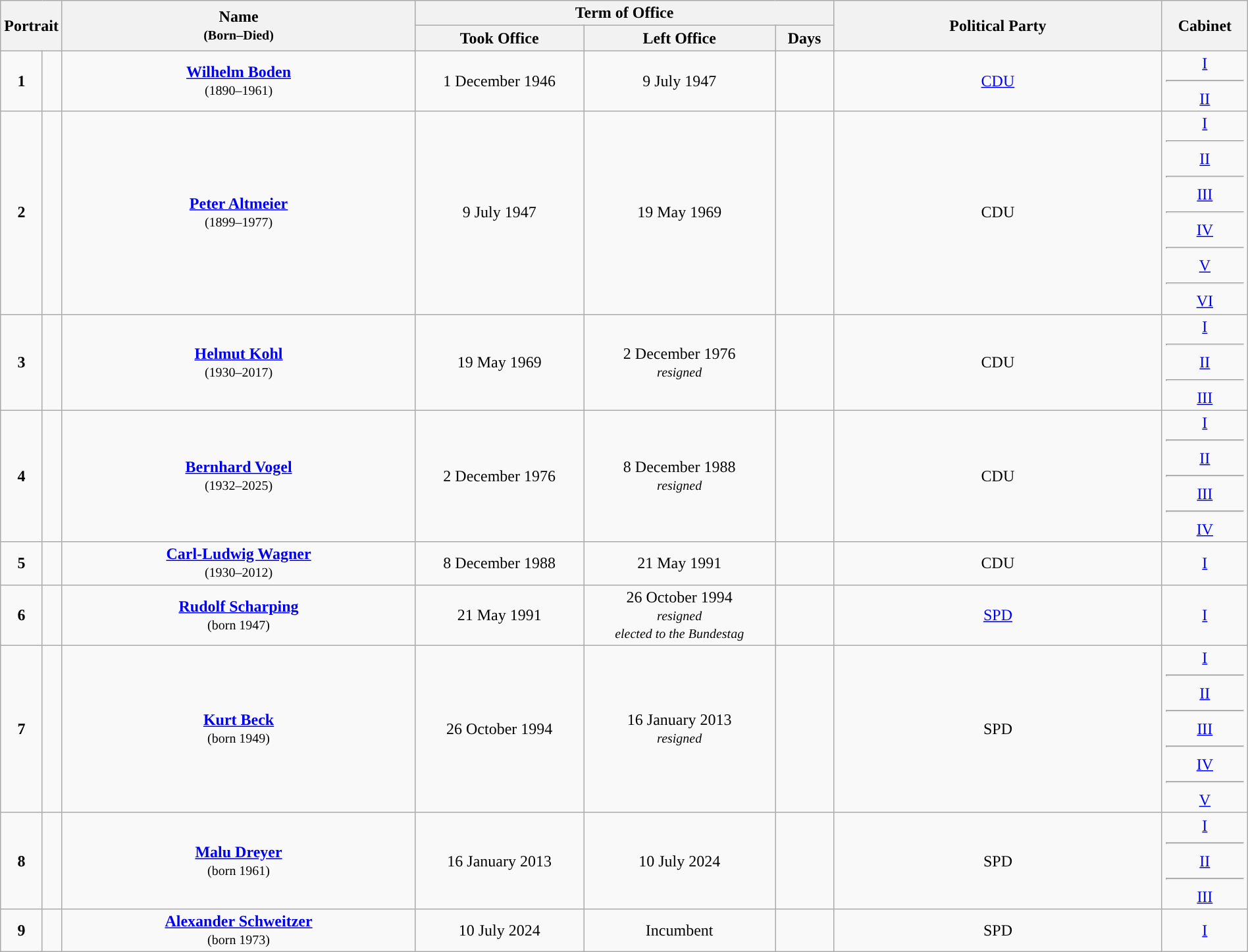<table class="wikitable" style="text-align:center; width:100%; border:1px #AAAAFF solid">
<tr>
<th width=80px rowspan=2 colspan=2>Portrait</th>
<th width=30% rowspan=2>Name<br><small>(Born–Died)</small></th>
<th width=35% colspan=3>Term of Office</th>
<th width=28% rowspan=2>Political Party</th>
<th width=28% rowspan=2>Cabinet</th>
</tr>
<tr>
<th>Took Office</th>
<th>Left Office</th>
<th>Days</th>
</tr>
<tr>
<td style="background:"><strong>1</strong></td>
<td></td>
<td><strong><a href='#'>Wilhelm Boden</a></strong><br><small>(1890–1961)</small></td>
<td>1 December 1946</td>
<td>9 July 1947</td>
<td></td>
<td><a href='#'>CDU</a></td>
<td><a href='#'>I</a><hr><a href='#'>II</a></td>
</tr>
<tr>
<td style="background:"><strong>2</strong></td>
<td></td>
<td><strong><a href='#'>Peter Altmeier</a></strong><br><small>(1899–1977)</small></td>
<td>9 July 1947</td>
<td>19 May 1969</td>
<td></td>
<td>CDU</td>
<td><a href='#'>I</a><hr><a href='#'>II</a><hr><a href='#'>III</a><hr><a href='#'>IV</a><hr><a href='#'>V</a><hr><a href='#'>VI</a></td>
</tr>
<tr>
<td style="background:"><strong>3</strong></td>
<td></td>
<td><strong><a href='#'>Helmut Kohl</a></strong><br><small>(1930–2017)</small></td>
<td>19 May 1969</td>
<td>2 December 1976<br><small><em>resigned</em></small></td>
<td></td>
<td>CDU</td>
<td><a href='#'>I</a><hr><a href='#'>II</a><hr><a href='#'>III</a></td>
</tr>
<tr>
<td style="background:"><strong>4</strong></td>
<td></td>
<td><strong><a href='#'>Bernhard Vogel</a></strong><br><small>(1932–2025)</small></td>
<td>2 December 1976</td>
<td>8 December 1988<br><small><em>resigned</em></small></td>
<td></td>
<td>CDU</td>
<td><a href='#'>I</a><hr><a href='#'>II</a><hr><a href='#'>III</a><hr><a href='#'>IV</a></td>
</tr>
<tr>
<td style="background:"><strong>5</strong></td>
<td></td>
<td><strong><a href='#'>Carl-Ludwig Wagner</a></strong><br><small>(1930–2012)</small></td>
<td>8 December 1988</td>
<td>21 May 1991</td>
<td></td>
<td>CDU</td>
<td><a href='#'>I</a></td>
</tr>
<tr>
<td style="background:"><strong>6</strong></td>
<td></td>
<td><strong><a href='#'>Rudolf Scharping</a></strong><br><small>(born 1947)</small></td>
<td>21 May 1991</td>
<td>26 October 1994<br><small><em>resigned<br>elected to the Bundestag</em></small></td>
<td></td>
<td><a href='#'>SPD</a></td>
<td><a href='#'>I</a></td>
</tr>
<tr>
<td style="background:"><strong>7</strong></td>
<td></td>
<td><strong><a href='#'>Kurt Beck</a></strong><br><small>(born 1949)</small></td>
<td>26 October 1994</td>
<td>16 January 2013<br><small><em>resigned</em></small></td>
<td></td>
<td>SPD</td>
<td><a href='#'>I</a><hr><a href='#'>II</a><hr><a href='#'>III</a><hr><a href='#'>IV</a><hr><a href='#'>V</a></td>
</tr>
<tr>
<td style="background:"><strong>8</strong></td>
<td></td>
<td><strong><a href='#'>Malu Dreyer</a></strong><br><small>(born 1961)</small></td>
<td>16 January 2013</td>
<td>10 July 2024</td>
<td></td>
<td>SPD</td>
<td><a href='#'>I</a><hr><a href='#'>II</a><hr><a href='#'>III</a></td>
</tr>
<tr>
<td style="background:"><strong>9</strong></td>
<td></td>
<td><strong><a href='#'>Alexander Schweitzer</a></strong><br><small>(born 1973)</small></td>
<td>10 July 2024</td>
<td>Incumbent</td>
<td></td>
<td>SPD</td>
<td><a href='#'>I</a></td>
</tr>
</table>
